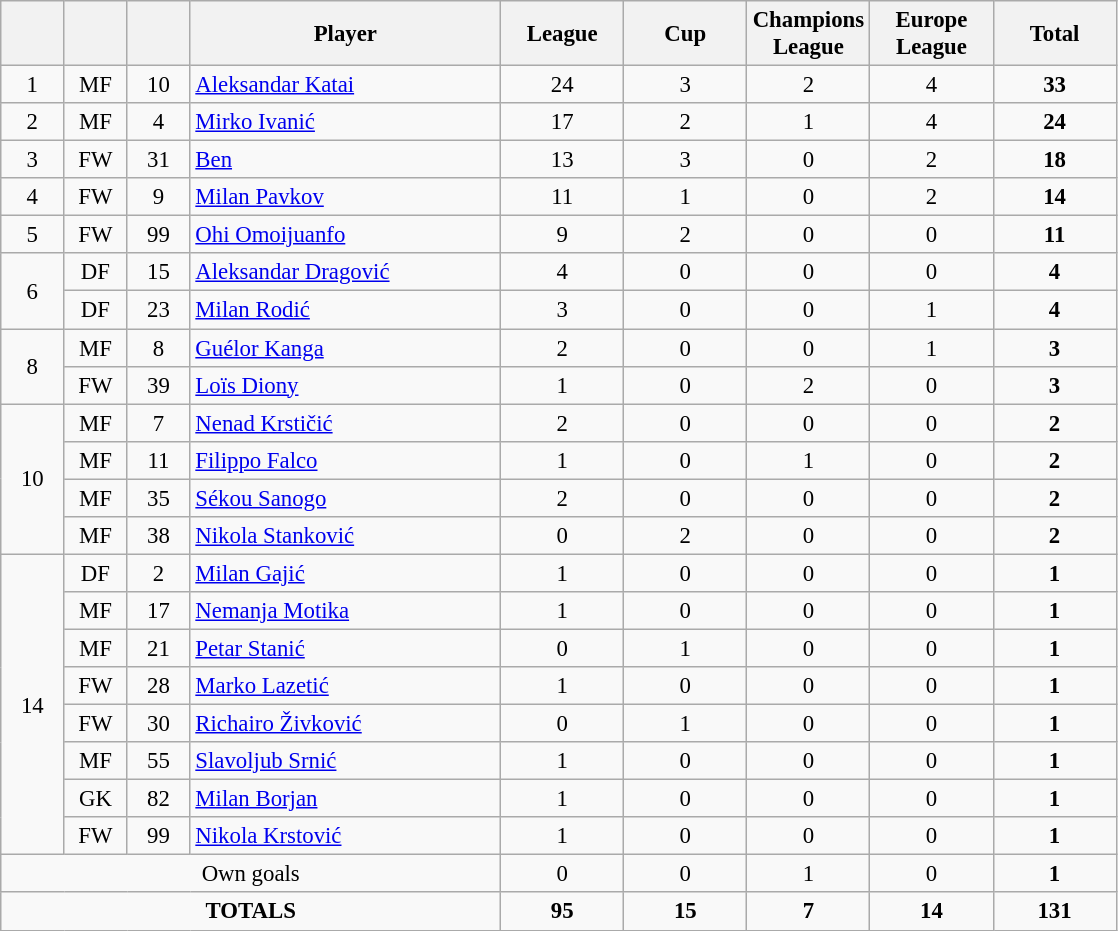<table class="wikitable" style="font-size: 95%; text-align: center;">
<tr>
<th width=35></th>
<th width=35></th>
<th width=35></th>
<th width=200>Player</th>
<th width=75>League</th>
<th width=75>Cup</th>
<th width=75>Champions League</th>
<th width=75>Europe League</th>
<th width=75>Total</th>
</tr>
<tr>
<td>1</td>
<td>MF</td>
<td>10</td>
<td align=left> <a href='#'>Aleksandar Katai</a></td>
<td>24</td>
<td>3</td>
<td>2</td>
<td>4</td>
<td><strong>33</strong></td>
</tr>
<tr>
<td>2</td>
<td>MF</td>
<td>4</td>
<td align=left> <a href='#'>Mirko Ivanić</a></td>
<td>17</td>
<td>2</td>
<td>1</td>
<td>4</td>
<td><strong>24</strong></td>
</tr>
<tr>
<td>3</td>
<td>FW</td>
<td>31</td>
<td align=left> <a href='#'>Ben</a></td>
<td>13</td>
<td>3</td>
<td>0</td>
<td>2</td>
<td><strong>18</strong></td>
</tr>
<tr>
<td>4</td>
<td>FW</td>
<td>9</td>
<td align=left> <a href='#'>Milan Pavkov</a></td>
<td>11</td>
<td>1</td>
<td>0</td>
<td>2</td>
<td><strong>14</strong></td>
</tr>
<tr>
<td>5</td>
<td>FW</td>
<td>99</td>
<td align=left> <a href='#'>Ohi Omoijuanfo</a></td>
<td>9</td>
<td>2</td>
<td>0</td>
<td>0</td>
<td><strong>11</strong></td>
</tr>
<tr>
<td rowspan=2>6</td>
<td>DF</td>
<td>15</td>
<td align=left> <a href='#'>Aleksandar Dragović</a></td>
<td>4</td>
<td>0</td>
<td>0</td>
<td>0</td>
<td><strong>4</strong></td>
</tr>
<tr>
<td>DF</td>
<td>23</td>
<td align=left> <a href='#'>Milan Rodić</a></td>
<td>3</td>
<td>0</td>
<td>0</td>
<td>1</td>
<td><strong>4</strong></td>
</tr>
<tr>
<td rowspan=2>8</td>
<td>MF</td>
<td>8</td>
<td align=left> <a href='#'>Guélor Kanga</a></td>
<td>2</td>
<td>0</td>
<td>0</td>
<td>1</td>
<td><strong>3</strong></td>
</tr>
<tr>
<td>FW</td>
<td>39</td>
<td align=left> <a href='#'>Loïs Diony</a></td>
<td>1</td>
<td>0</td>
<td>2</td>
<td>0</td>
<td><strong>3</strong></td>
</tr>
<tr>
<td rowspan=4>10</td>
<td>MF</td>
<td>7</td>
<td align=left> <a href='#'>Nenad Krstičić</a></td>
<td>2</td>
<td>0</td>
<td>0</td>
<td>0</td>
<td><strong>2</strong></td>
</tr>
<tr>
<td>MF</td>
<td>11</td>
<td align=left> <a href='#'>Filippo Falco</a></td>
<td>1</td>
<td>0</td>
<td>1</td>
<td>0</td>
<td><strong>2</strong></td>
</tr>
<tr>
<td>MF</td>
<td>35</td>
<td align=left> <a href='#'>Sékou Sanogo</a></td>
<td>2</td>
<td>0</td>
<td>0</td>
<td>0</td>
<td><strong>2</strong></td>
</tr>
<tr>
<td>MF</td>
<td>38</td>
<td align=left> <a href='#'>Nikola Stanković</a></td>
<td>0</td>
<td>2</td>
<td>0</td>
<td>0</td>
<td><strong>2</strong></td>
</tr>
<tr>
<td rowspan=8>14</td>
<td>DF</td>
<td>2</td>
<td align=left> <a href='#'>Milan Gajić</a></td>
<td>1</td>
<td>0</td>
<td>0</td>
<td>0</td>
<td><strong>1</strong></td>
</tr>
<tr>
<td>MF</td>
<td>17</td>
<td align=left> <a href='#'>Nemanja Motika</a></td>
<td>1</td>
<td>0</td>
<td>0</td>
<td>0</td>
<td><strong>1</strong></td>
</tr>
<tr>
<td>MF</td>
<td>21</td>
<td align=left> <a href='#'>Petar Stanić</a></td>
<td>0</td>
<td>1</td>
<td>0</td>
<td>0</td>
<td><strong>1</strong></td>
</tr>
<tr>
<td>FW</td>
<td>28</td>
<td align=left> <a href='#'>Marko Lazetić</a></td>
<td>1</td>
<td>0</td>
<td>0</td>
<td>0</td>
<td><strong>1</strong></td>
</tr>
<tr>
<td>FW</td>
<td>30</td>
<td align=left> <a href='#'>Richairo Živković</a></td>
<td>0</td>
<td>1</td>
<td>0</td>
<td>0</td>
<td><strong>1</strong></td>
</tr>
<tr>
<td>MF</td>
<td>55</td>
<td align=left> <a href='#'>Slavoljub Srnić</a></td>
<td>1</td>
<td>0</td>
<td>0</td>
<td>0</td>
<td><strong>1</strong></td>
</tr>
<tr>
<td>GK</td>
<td>82</td>
<td align=left> <a href='#'>Milan Borjan</a></td>
<td>1</td>
<td>0</td>
<td>0</td>
<td>0</td>
<td><strong>1</strong></td>
</tr>
<tr>
<td>FW</td>
<td>99</td>
<td align=left> <a href='#'>Nikola Krstović</a></td>
<td>1</td>
<td>0</td>
<td>0</td>
<td>0</td>
<td><strong>1</strong></td>
</tr>
<tr>
<td colspan=4>Own goals</td>
<td>0</td>
<td>0</td>
<td>1</td>
<td>0</td>
<td><strong>1</strong></td>
</tr>
<tr>
<td colspan=4><strong>TOTALS</strong></td>
<td><strong>95</strong></td>
<td><strong>15</strong></td>
<td><strong>7</strong></td>
<td><strong>14</strong></td>
<td><strong>131</strong></td>
</tr>
</table>
